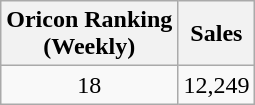<table class="wikitable">
<tr>
<th>Oricon Ranking<br>(Weekly)</th>
<th>Sales</th>
</tr>
<tr>
<td align="center">18</td>
<td>12,249</td>
</tr>
</table>
